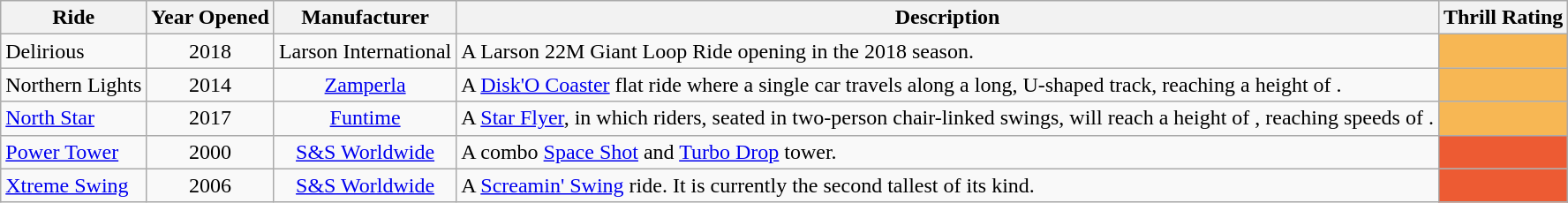<table class="wikitable sortable">
<tr>
<th>Ride</th>
<th>Year Opened</th>
<th>Manufacturer</th>
<th>Description</th>
<th>Thrill Rating</th>
</tr>
<tr>
<td>Delirious</td>
<td style="text-align:center">2018</td>
<td style="text-align:center">Larson International</td>
<td>A Larson 22M Giant Loop Ride opening in the 2018 season.</td>
<td align="center" bgcolor="F7B754"><strong></strong></td>
</tr>
<tr>
<td>Northern Lights</td>
<td style="text-align:center">2014</td>
<td style="text-align:center"><a href='#'>Zamperla</a></td>
<td>A <a href='#'>Disk'O Coaster</a> flat ride where a single car travels along a  long, U-shaped track, reaching a height of .</td>
<td align="center" bgcolor="F7B754"><strong></strong></td>
</tr>
<tr>
<td><a href='#'>North Star</a></td>
<td style="text-align:center">2017</td>
<td style="text-align:center"><a href='#'>Funtime</a></td>
<td>A <a href='#'>Star Flyer</a>, in which riders, seated in two-person chair-linked swings, will reach a height of , reaching speeds of .</td>
<td align="center" bgcolor="F7B754"><strong></strong></td>
</tr>
<tr>
<td><a href='#'>Power Tower</a></td>
<td style="text-align:center">2000</td>
<td style="text-align:center"><a href='#'>S&S Worldwide</a></td>
<td>A  combo <a href='#'>Space Shot</a> and <a href='#'>Turbo Drop</a> tower.</td>
<td align="center" bgcolor="#ED5B33"><strong></strong></td>
</tr>
<tr>
<td><a href='#'>Xtreme Swing</a></td>
<td style="text-align:center">2006</td>
<td style="text-align:center"><a href='#'>S&S Worldwide</a></td>
<td>A <a href='#'>Screamin' Swing</a> ride. It is currently the second tallest of its kind.</td>
<td align="center" bgcolor="#ED5B33"><strong></strong></td>
</tr>
</table>
